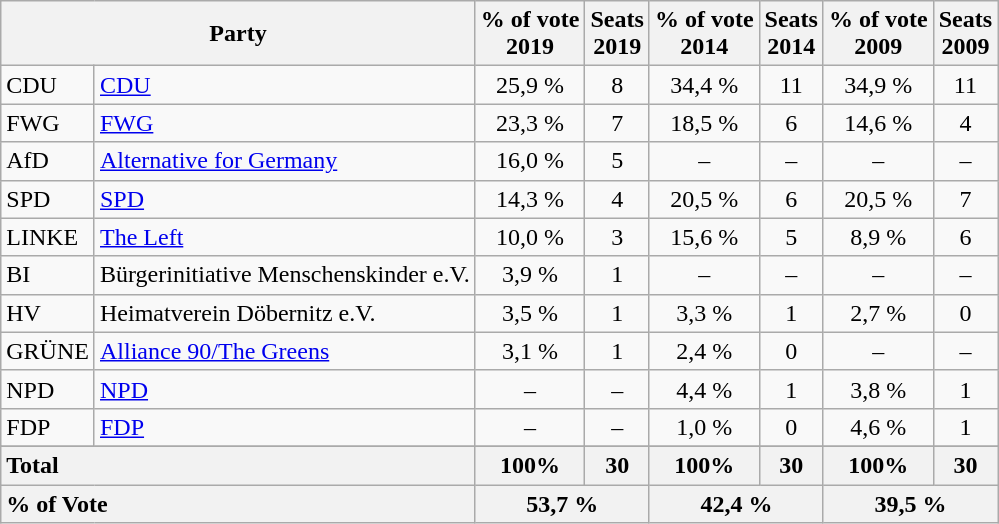<table class="wikitable" style=text-align:center>
<tr class="hintergrundfarbe5">
<th colspan="2">Party</th>
<th>% of vote<br>2019</th>
<th>Seats<br>2019</th>
<th>% of vote<br>2014</th>
<th>Seats<br>2014</th>
<th>% of vote <br>2009</th>
<th>Seats<br>2009</th>
</tr>
<tr>
<td align=left>CDU</td>
<td align=left><a href='#'>CDU</a></td>
<td>25,9 %</td>
<td>8</td>
<td>34,4 %</td>
<td>11</td>
<td>34,9 %</td>
<td>11</td>
</tr>
<tr>
<td align=left>FWG</td>
<td align=left><a href='#'>FWG</a></td>
<td>23,3 %</td>
<td>7</td>
<td>18,5 %</td>
<td>6</td>
<td>14,6 %</td>
<td>4</td>
</tr>
<tr>
<td align=left>AfD</td>
<td align=left><a href='#'>Alternative for Germany</a></td>
<td>16,0 %</td>
<td>5</td>
<td>–</td>
<td>–</td>
<td>–</td>
<td>–</td>
</tr>
<tr>
<td align=left>SPD</td>
<td align=left><a href='#'>SPD</a></td>
<td>14,3 %</td>
<td>4</td>
<td>20,5 %</td>
<td>6</td>
<td>20,5 %</td>
<td>7</td>
</tr>
<tr>
<td align=left>LINKE</td>
<td align=left><a href='#'>The Left</a></td>
<td>10,0 %</td>
<td>3</td>
<td>15,6 %</td>
<td>5</td>
<td>8,9 %</td>
<td>6</td>
</tr>
<tr>
<td align=left>BI</td>
<td align=left>Bürgerinitiative Menschenskinder e.V.</td>
<td>3,9 %</td>
<td>1</td>
<td>–</td>
<td>–</td>
<td>–</td>
<td>–</td>
</tr>
<tr>
<td align=left>HV</td>
<td align=left>Heimatverein Döbernitz e.V.</td>
<td>3,5 %</td>
<td>1</td>
<td>3,3 %</td>
<td>1</td>
<td>2,7 %</td>
<td>0</td>
</tr>
<tr>
<td align=left>GRÜNE</td>
<td align=left><a href='#'>Alliance 90/The Greens</a></td>
<td>3,1 %</td>
<td>1</td>
<td>2,4 %</td>
<td>0</td>
<td>–</td>
<td>–</td>
</tr>
<tr>
<td align=left>NPD</td>
<td align=left><a href='#'>NPD</a></td>
<td>–</td>
<td>–</td>
<td>4,4 %</td>
<td>1 </td>
<td>3,8 %</td>
<td>1</td>
</tr>
<tr>
<td align=left>FDP</td>
<td align=left><a href='#'>FDP</a></td>
<td>–</td>
<td>–</td>
<td>1,0 %</td>
<td>0</td>
<td>4,6 %</td>
<td>1</td>
</tr>
<tr>
</tr>
<tr class="hintergrundfarbe5">
<th style="text-align:left" colspan="2">Total</th>
<th>100%</th>
<th>30</th>
<th>100%</th>
<th>30</th>
<th>100%</th>
<th>30</th>
</tr>
<tr class="hintergrundfarbe5">
<th style="text-align:left" colspan="2">% of Vote</th>
<th colspan="2">53,7 %</th>
<th colspan="2">42,4 %</th>
<th colspan="2">39,5 %</th>
</tr>
</table>
